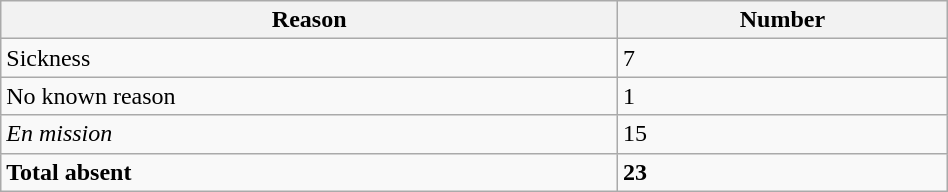<table class="wikitable" style="text-align:left; width:50%;">
<tr>
<th>Reason</th>
<th>Number</th>
</tr>
<tr>
<td>Sickness</td>
<td>7</td>
</tr>
<tr>
<td>No known reason</td>
<td>1</td>
</tr>
<tr>
<td><em>En mission</em></td>
<td>15</td>
</tr>
<tr>
<td><strong>Total absent</strong></td>
<td><strong>23</strong></td>
</tr>
</table>
